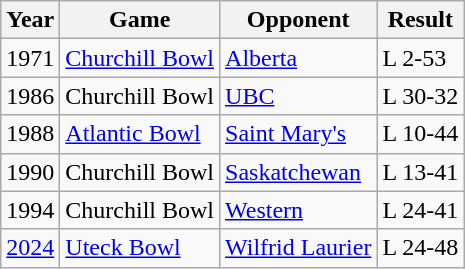<table class="wikitable">
<tr>
<th>Year</th>
<th>Game</th>
<th>Opponent</th>
<th>Result</th>
</tr>
<tr>
<td>1971</td>
<td><a href='#'>Churchill Bowl</a></td>
<td><a href='#'>Alberta</a></td>
<td>L 2-53</td>
</tr>
<tr>
<td>1986</td>
<td>Churchill Bowl</td>
<td><a href='#'>UBC</a></td>
<td>L 30-32</td>
</tr>
<tr>
<td>1988</td>
<td><a href='#'>Atlantic Bowl</a></td>
<td><a href='#'>Saint Mary's</a></td>
<td>L 10-44</td>
</tr>
<tr>
<td>1990</td>
<td>Churchill Bowl</td>
<td><a href='#'>Saskatchewan</a></td>
<td>L 13-41</td>
</tr>
<tr>
<td>1994</td>
<td>Churchill Bowl</td>
<td><a href='#'>Western</a></td>
<td>L 24-41</td>
</tr>
<tr>
<td><a href='#'>2024</a></td>
<td><a href='#'>Uteck Bowl</a></td>
<td><a href='#'>Wilfrid Laurier</a></td>
<td>L 24-48</td>
</tr>
</table>
